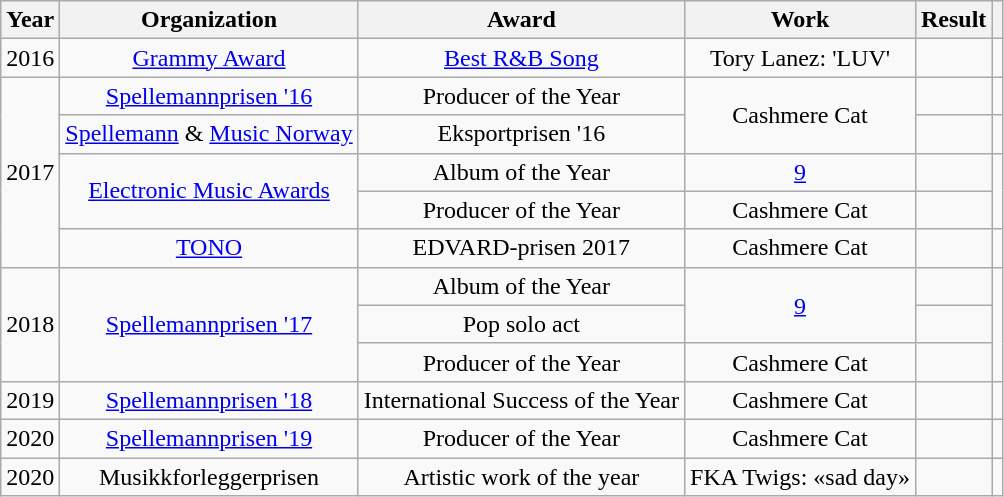<table class="wikitable plainrowheaders" style="text-align:center;">
<tr>
<th>Year</th>
<th>Organization</th>
<th>Award</th>
<th>Work</th>
<th>Result</th>
<th></th>
</tr>
<tr>
<td>2016</td>
<td><a href='#'>Grammy Award</a></td>
<td><a href='#'>Best R&B Song</a></td>
<td>Tory Lanez: 'LUV'</td>
<td></td>
<td></td>
</tr>
<tr>
<td rowspan="5">2017</td>
<td><a href='#'>Spellemannprisen '16</a></td>
<td>Producer of the Year</td>
<td rowspan="2">Cashmere Cat</td>
<td></td>
<td></td>
</tr>
<tr>
<td><a href='#'>Spellemann</a> & <a href='#'>Music Norway</a></td>
<td>Eksportprisen '16</td>
<td></td>
<td></td>
</tr>
<tr>
<td rowspan="2"><a href='#'>Electronic Music Awards</a></td>
<td>Album of the Year</td>
<td><a href='#'>9</a></td>
<td></td>
<td rowspan="2"></td>
</tr>
<tr>
<td>Producer of the Year</td>
<td>Cashmere Cat</td>
<td></td>
</tr>
<tr>
<td><a href='#'>TONO</a></td>
<td>EDVARD-prisen 2017</td>
<td>Cashmere Cat</td>
<td></td>
<td></td>
</tr>
<tr>
<td rowspan="3">2018</td>
<td rowspan="3"><a href='#'>Spellemannprisen '17</a></td>
<td>Album of the Year</td>
<td rowspan="2"><a href='#'>9</a></td>
<td></td>
<td rowspan="3"></td>
</tr>
<tr>
<td>Pop solo act</td>
<td></td>
</tr>
<tr>
<td>Producer of the Year</td>
<td>Cashmere Cat</td>
<td></td>
</tr>
<tr>
<td>2019</td>
<td><a href='#'>Spellemannprisen '18</a></td>
<td>International Success of the Year</td>
<td>Cashmere Cat</td>
<td></td>
<td></td>
</tr>
<tr>
<td>2020</td>
<td><a href='#'>Spellemannprisen '19</a></td>
<td>Producer of the Year</td>
<td>Cashmere Cat</td>
<td></td>
<td></td>
</tr>
<tr>
<td>2020</td>
<td>Musikkforleggerprisen</td>
<td>Artistic work of the year</td>
<td>FKA Twigs: «sad day»</td>
<td></td>
<td></td>
</tr>
</table>
